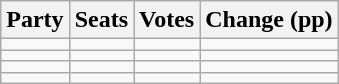<table class="wikitable" style="text-align:right;">
<tr>
<th>Party</th>
<th>Seats</th>
<th>Votes</th>
<th colspan="3">Change (pp)</th>
</tr>
<tr>
<td style="text-align:left;"></td>
<td></td>
<td></td>
<td></td>
</tr>
<tr>
<td style="text-align:left;"></td>
<td></td>
<td></td>
<td></td>
</tr>
<tr>
<td style="text-align:left;"></td>
<td></td>
<td></td>
<td></td>
</tr>
<tr>
<td style="text-align:left;"></td>
<td></td>
<td></td>
<td></td>
</tr>
</table>
